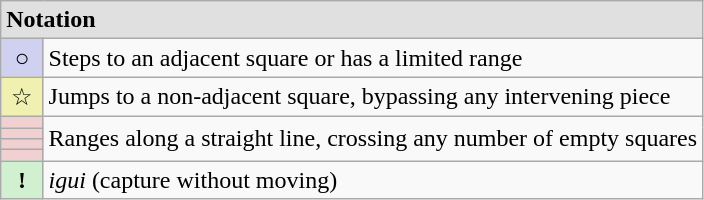<table border="1" class="wikitable">
<tr>
<td colspan="2" style="background:#e0e0e0;"><strong>Notation</strong></td>
</tr>
<tr>
<td align=center style="min-width:1.3em; background:#D0D0F0;">○</td>
<td>Steps to an adjacent square or has a limited range</td>
</tr>
<tr>
<td align=center style="min-width:1.3em; background:#F0F0B0;">☆</td>
<td>Jumps to a non-adjacent square, bypassing any intervening piece</td>
</tr>
<tr>
<td align=center style="min-width:1.3em; background:#F0D0D0;"></td>
<td rowspan=4>Ranges along a straight line, crossing any number of empty squares</td>
</tr>
<tr>
<td align=center style="min-width:1.3em; background:#F0D0D0;"></td>
</tr>
<tr>
<td align=center style="min-width:1.3em; background:#F0D0D0;"></td>
</tr>
<tr>
<td align=center style="min-width:1.3em; background:#F0D0D0;"></td>
</tr>
<tr>
<td align=center style="min-width:1.3em; background:#D0F0D0;"><strong>!</strong></td>
<td><em>igui</em> (capture without moving)</td>
</tr>
</table>
